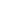<table style="width:88%; text-align:center;">
<tr style="color:white;">
<td style="background:"><strong>64</strong></td>
</tr>
</table>
